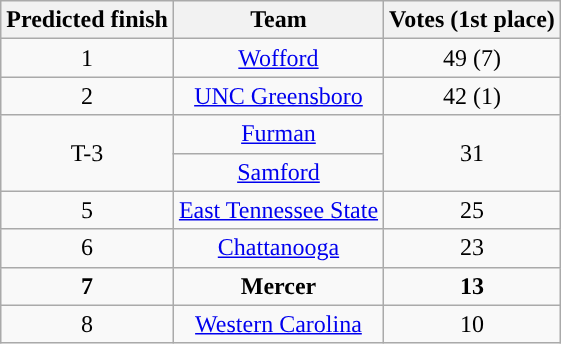<table class="wikitable" border="1">
<tr align=center>
<th>Predicted finish</th>
<th>Team</th>
<th>Votes (1st place)</th>
</tr>
<tr align="center">
<td>1</td>
<td><a href='#'>Wofford</a></td>
<td>49 (7)</td>
</tr>
<tr align="center">
<td>2</td>
<td><a href='#'>UNC Greensboro</a></td>
<td>42 (1)</td>
</tr>
<tr align="center">
<td rowspan=2>T-3</td>
<td><a href='#'>Furman</a></td>
<td rowspan=2>31</td>
</tr>
<tr align="center">
<td><a href='#'>Samford</a></td>
</tr>
<tr align="center">
<td>5</td>
<td><a href='#'>East Tennessee State</a></td>
<td>25</td>
</tr>
<tr align="center">
<td>6</td>
<td><a href='#'>Chattanooga</a></td>
<td>23</td>
</tr>
<tr align="center">
<td><strong>7</strong></td>
<td><strong>Mercer</strong></td>
<td><strong>13</strong></td>
</tr>
<tr align="center">
<td>8</td>
<td><a href='#'>Western Carolina</a></td>
<td>10</td>
</tr>
</table>
